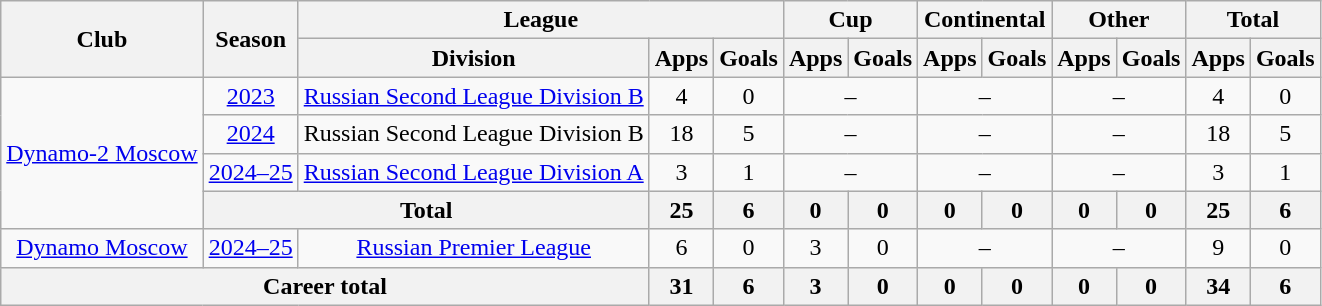<table class="wikitable" style="text-align: center;">
<tr>
<th rowspan=2>Club</th>
<th rowspan=2>Season</th>
<th colspan=3>League</th>
<th colspan=2>Cup</th>
<th colspan=2>Continental</th>
<th colspan=2>Other</th>
<th colspan=2>Total</th>
</tr>
<tr>
<th>Division</th>
<th>Apps</th>
<th>Goals</th>
<th>Apps</th>
<th>Goals</th>
<th>Apps</th>
<th>Goals</th>
<th>Apps</th>
<th>Goals</th>
<th>Apps</th>
<th>Goals</th>
</tr>
<tr>
<td rowspan="4"><a href='#'>Dynamo-2 Moscow</a></td>
<td><a href='#'>2023</a></td>
<td><a href='#'>Russian Second League Division B</a></td>
<td>4</td>
<td>0</td>
<td colspan=2>–</td>
<td colspan=2>–</td>
<td colspan=2>–</td>
<td>4</td>
<td>0</td>
</tr>
<tr>
<td><a href='#'>2024</a></td>
<td>Russian Second League Division B</td>
<td>18</td>
<td>5</td>
<td colspan=2>–</td>
<td colspan=2>–</td>
<td colspan=2>–</td>
<td>18</td>
<td>5</td>
</tr>
<tr>
<td><a href='#'>2024–25</a></td>
<td><a href='#'>Russian Second League Division A</a></td>
<td>3</td>
<td>1</td>
<td colspan=2>–</td>
<td colspan=2>–</td>
<td colspan=2>–</td>
<td>3</td>
<td>1</td>
</tr>
<tr>
<th colspan=2>Total</th>
<th>25</th>
<th>6</th>
<th>0</th>
<th>0</th>
<th>0</th>
<th>0</th>
<th>0</th>
<th>0</th>
<th>25</th>
<th>6</th>
</tr>
<tr>
<td><a href='#'>Dynamo Moscow</a></td>
<td><a href='#'>2024–25</a></td>
<td><a href='#'>Russian Premier League</a></td>
<td>6</td>
<td>0</td>
<td>3</td>
<td>0</td>
<td colspan=2>–</td>
<td colspan=2>–</td>
<td>9</td>
<td>0</td>
</tr>
<tr>
<th colspan=3>Career total</th>
<th>31</th>
<th>6</th>
<th>3</th>
<th>0</th>
<th>0</th>
<th>0</th>
<th>0</th>
<th>0</th>
<th>34</th>
<th>6</th>
</tr>
</table>
